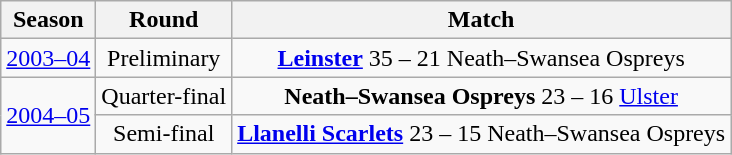<table class="wikitable" style="text-align:center">
<tr>
<th>Season</th>
<th>Round</th>
<th>Match</th>
</tr>
<tr>
<td><a href='#'>2003–04</a></td>
<td>Preliminary</td>
<td><strong><a href='#'>Leinster</a></strong> 35 – 21 Neath–Swansea Ospreys</td>
</tr>
<tr>
<td rowspan="2"><a href='#'>2004–05</a></td>
<td>Quarter-final</td>
<td><strong>Neath–Swansea Ospreys</strong> 23 – 16 <a href='#'>Ulster</a></td>
</tr>
<tr>
<td>Semi-final</td>
<td><strong><a href='#'>Llanelli Scarlets</a></strong> 23 – 15 Neath–Swansea Ospreys</td>
</tr>
</table>
